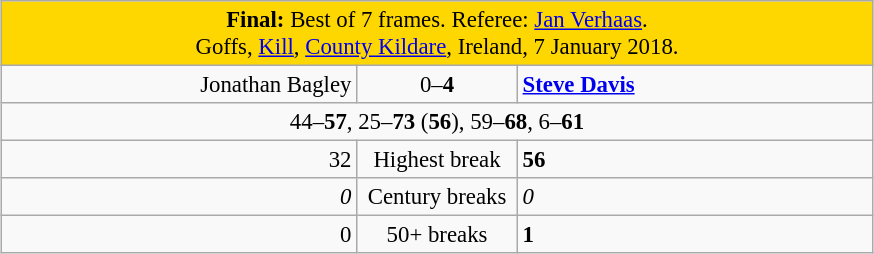<table class="wikitable" style="font-size: 95%; margin: 1em auto 1em auto;">
<tr>
<td colspan="3" align="center" bgcolor="#ffd700"><strong>Final:</strong> Best of 7 frames. Referee: <a href='#'>Jan Verhaas</a>.<br>Goffs, <a href='#'>Kill</a>, <a href='#'>County Kildare</a>, Ireland, 7 January 2018.</td>
</tr>
<tr>
<td width="230" align="right">Jonathan Bagley<br></td>
<td width="100" align="center">0–<strong>4</strong></td>
<td width="230"><strong><a href='#'>Steve Davis</a></strong><br></td>
</tr>
<tr>
<td colspan="3" align="center" style="font-size: 100%">44–<strong>57</strong>, 25–<strong>73</strong> (<strong>56</strong>), 59–<strong>68</strong>, 6–<strong>61</strong></td>
</tr>
<tr>
<td align="right">32</td>
<td align="center">Highest break</td>
<td><strong>56</strong></td>
</tr>
<tr>
<td align="right"><em>0</em></td>
<td align="center">Century breaks</td>
<td><em>0</em></td>
</tr>
<tr>
<td align="right">0</td>
<td align="center">50+ breaks</td>
<td><strong>1</strong></td>
</tr>
</table>
